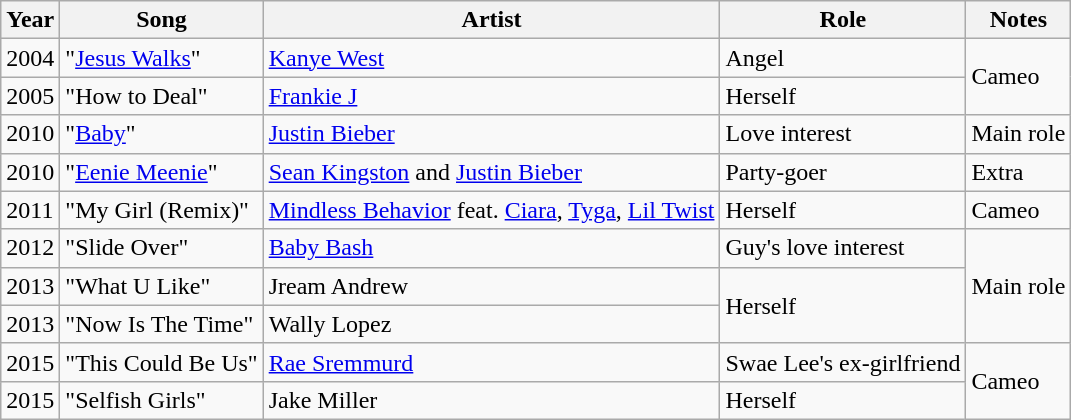<table class="wikitable">
<tr>
<th>Year</th>
<th>Song</th>
<th>Artist</th>
<th>Role</th>
<th>Notes</th>
</tr>
<tr>
<td>2004</td>
<td>"<a href='#'>Jesus Walks</a>"</td>
<td><a href='#'>Kanye West</a></td>
<td>Angel</td>
<td rowspan="2">Cameo</td>
</tr>
<tr>
<td>2005</td>
<td>"How to Deal"</td>
<td><a href='#'>Frankie J</a></td>
<td>Herself</td>
</tr>
<tr>
<td>2010</td>
<td>"<a href='#'>Baby</a>"</td>
<td><a href='#'>Justin Bieber</a></td>
<td>Love interest</td>
<td>Main role</td>
</tr>
<tr>
<td>2010</td>
<td>"<a href='#'>Eenie Meenie</a>"</td>
<td><a href='#'>Sean Kingston</a> and <a href='#'>Justin Bieber</a></td>
<td>Party-goer</td>
<td>Extra</td>
</tr>
<tr>
<td>2011</td>
<td>"My Girl (Remix)"</td>
<td><a href='#'>Mindless Behavior</a> feat. <a href='#'>Ciara</a>, <a href='#'>Tyga</a>, <a href='#'>Lil Twist</a></td>
<td>Herself</td>
<td>Cameo</td>
</tr>
<tr>
<td>2012</td>
<td>"Slide Over"</td>
<td><a href='#'>Baby Bash</a></td>
<td>Guy's love interest</td>
<td rowspan="3">Main role</td>
</tr>
<tr>
<td>2013</td>
<td>"What U Like"</td>
<td>Jream Andrew</td>
<td rowspan="2">Herself</td>
</tr>
<tr>
<td>2013</td>
<td>"Now Is The Time"</td>
<td>Wally Lopez</td>
</tr>
<tr>
<td>2015</td>
<td>"This Could Be Us"</td>
<td><a href='#'>Rae Sremmurd</a></td>
<td>Swae Lee's ex-girlfriend</td>
<td rowspan="2">Cameo</td>
</tr>
<tr>
<td>2015</td>
<td>"Selfish Girls"</td>
<td>Jake Miller</td>
<td>Herself</td>
</tr>
</table>
